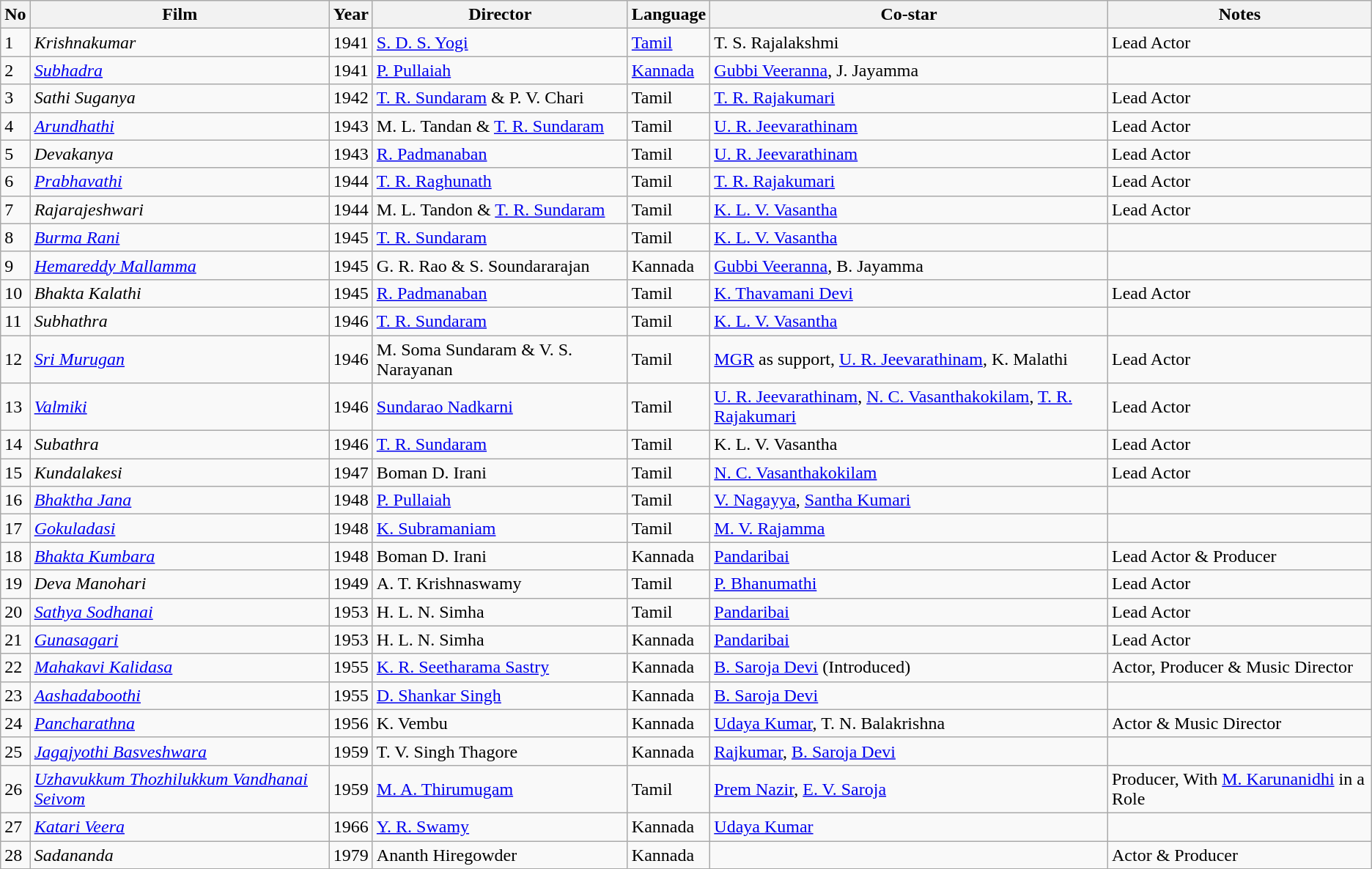<table class="wikitable sortable">
<tr>
<th>No</th>
<th>Film</th>
<th>Year</th>
<th class="unsortable">Director</th>
<th class="unsortable">Language</th>
<th class="unsortable">Co-star</th>
<th class="unsortable">Notes</th>
</tr>
<tr>
<td>1</td>
<td><em>Krishnakumar</em></td>
<td>1941</td>
<td><a href='#'>S. D. S. Yogi</a></td>
<td><a href='#'>Tamil</a></td>
<td>T. S. Rajalakshmi</td>
<td>Lead Actor</td>
</tr>
<tr>
<td>2</td>
<td><em><a href='#'>Subhadra</a></em></td>
<td>1941</td>
<td><a href='#'>P. Pullaiah</a></td>
<td><a href='#'>Kannada</a></td>
<td><a href='#'>Gubbi Veeranna</a>, J. Jayamma</td>
<td></td>
</tr>
<tr>
<td>3</td>
<td><em>Sathi Suganya</em></td>
<td>1942</td>
<td><a href='#'>T. R. Sundaram</a> & P. V. Chari</td>
<td>Tamil</td>
<td><a href='#'>T. R. Rajakumari</a></td>
<td>Lead Actor</td>
</tr>
<tr>
<td>4</td>
<td><em><a href='#'>Arundhathi</a></em></td>
<td>1943</td>
<td>M. L. Tandan & <a href='#'>T. R. Sundaram</a></td>
<td>Tamil</td>
<td><a href='#'>U. R. Jeevarathinam</a></td>
<td>Lead Actor</td>
</tr>
<tr>
<td>5</td>
<td><em>Devakanya</em></td>
<td>1943</td>
<td><a href='#'>R. Padmanaban</a></td>
<td>Tamil</td>
<td><a href='#'>U. R. Jeevarathinam</a></td>
<td>Lead Actor</td>
</tr>
<tr>
<td>6</td>
<td><em><a href='#'>Prabhavathi</a></em></td>
<td>1944</td>
<td><a href='#'>T. R. Raghunath</a></td>
<td>Tamil</td>
<td><a href='#'>T. R. Rajakumari</a></td>
<td>Lead Actor</td>
</tr>
<tr>
<td>7</td>
<td><em>Rajarajeshwari</em></td>
<td>1944</td>
<td>M. L. Tandon & <a href='#'>T. R. Sundaram</a></td>
<td>Tamil</td>
<td><a href='#'>K. L. V. Vasantha</a></td>
<td>Lead Actor</td>
</tr>
<tr>
<td>8</td>
<td><em><a href='#'>Burma Rani</a></em></td>
<td>1945</td>
<td><a href='#'>T. R. Sundaram</a></td>
<td>Tamil</td>
<td><a href='#'>K. L. V. Vasantha</a></td>
<td></td>
</tr>
<tr>
<td>9</td>
<td><em><a href='#'>Hemareddy Mallamma</a></em></td>
<td>1945</td>
<td>G. R. Rao & S. Soundararajan</td>
<td>Kannada</td>
<td><a href='#'>Gubbi Veeranna</a>, B. Jayamma</td>
<td></td>
</tr>
<tr>
<td>10</td>
<td><em>Bhakta Kalathi</em></td>
<td>1945</td>
<td><a href='#'>R. Padmanaban</a></td>
<td>Tamil</td>
<td><a href='#'>K. Thavamani Devi</a></td>
<td>Lead Actor</td>
</tr>
<tr>
<td>11</td>
<td><em>Subhathra</em></td>
<td>1946</td>
<td><a href='#'>T. R. Sundaram</a></td>
<td>Tamil</td>
<td><a href='#'>K. L. V. Vasantha</a></td>
<td></td>
</tr>
<tr>
<td>12</td>
<td><em><a href='#'>Sri Murugan</a></em></td>
<td>1946</td>
<td>M. Soma Sundaram & V. S. Narayanan</td>
<td>Tamil</td>
<td><a href='#'>MGR</a> as support, <a href='#'>U. R. Jeevarathinam</a>, K. Malathi</td>
<td>Lead Actor</td>
</tr>
<tr>
<td>13</td>
<td><em><a href='#'>Valmiki</a></em></td>
<td>1946</td>
<td><a href='#'>Sundarao Nadkarni</a></td>
<td>Tamil</td>
<td><a href='#'>U. R. Jeevarathinam</a>, <a href='#'>N. C. Vasanthakokilam</a>, <a href='#'>T. R. Rajakumari</a></td>
<td>Lead Actor</td>
</tr>
<tr>
<td>14</td>
<td><em>Subathra</em></td>
<td>1946</td>
<td><a href='#'>T. R. Sundaram</a></td>
<td>Tamil</td>
<td>K. L. V. Vasantha</td>
<td>Lead Actor</td>
</tr>
<tr>
<td>15</td>
<td><em>Kundalakesi</em></td>
<td>1947</td>
<td>Boman D. Irani</td>
<td>Tamil</td>
<td><a href='#'>N. C. Vasanthakokilam</a></td>
<td>Lead Actor</td>
</tr>
<tr>
<td>16</td>
<td><em><a href='#'>Bhaktha Jana</a></em></td>
<td>1948</td>
<td><a href='#'>P. Pullaiah</a></td>
<td>Tamil</td>
<td><a href='#'>V. Nagayya</a>, <a href='#'>Santha Kumari</a></td>
<td></td>
</tr>
<tr>
<td>17</td>
<td><em><a href='#'>Gokuladasi</a></em></td>
<td>1948</td>
<td><a href='#'>K. Subramaniam</a></td>
<td>Tamil</td>
<td><a href='#'>M. V. Rajamma</a></td>
<td></td>
</tr>
<tr>
<td>18</td>
<td><em><a href='#'>Bhakta Kumbara</a></em></td>
<td>1948</td>
<td>Boman D. Irani</td>
<td>Kannada</td>
<td><a href='#'>Pandaribai</a></td>
<td>Lead Actor & Producer</td>
</tr>
<tr>
<td>19</td>
<td><em>Deva Manohari</em></td>
<td>1949</td>
<td>A. T. Krishnaswamy</td>
<td>Tamil</td>
<td><a href='#'>P. Bhanumathi</a></td>
<td>Lead Actor</td>
</tr>
<tr>
<td>20</td>
<td><em><a href='#'>Sathya Sodhanai</a></em></td>
<td>1953</td>
<td>H. L. N. Simha</td>
<td>Tamil</td>
<td><a href='#'>Pandaribai</a></td>
<td>Lead Actor</td>
</tr>
<tr>
<td>21</td>
<td><em><a href='#'>Gunasagari</a></em></td>
<td>1953</td>
<td>H. L. N. Simha</td>
<td>Kannada</td>
<td><a href='#'>Pandaribai</a></td>
<td>Lead Actor</td>
</tr>
<tr>
<td>22</td>
<td><em><a href='#'>Mahakavi Kalidasa</a></em></td>
<td>1955</td>
<td><a href='#'>K. R. Seetharama Sastry</a></td>
<td>Kannada</td>
<td><a href='#'>B. Saroja Devi</a> (Introduced)</td>
<td>Actor, Producer & Music Director</td>
</tr>
<tr>
<td>23</td>
<td><em><a href='#'>Aashadaboothi</a></em></td>
<td>1955</td>
<td><a href='#'>D. Shankar Singh</a></td>
<td>Kannada</td>
<td><a href='#'>B. Saroja Devi</a></td>
<td></td>
</tr>
<tr>
<td>24</td>
<td><em><a href='#'>Pancharathna</a></em></td>
<td>1956</td>
<td>K. Vembu</td>
<td>Kannada</td>
<td><a href='#'>Udaya Kumar</a>, T. N. Balakrishna</td>
<td>Actor & Music Director</td>
</tr>
<tr>
<td>25</td>
<td><em><a href='#'>Jagajyothi Basveshwara</a></em></td>
<td>1959</td>
<td>T. V. Singh Thagore</td>
<td>Kannada</td>
<td><a href='#'>Rajkumar</a>, <a href='#'>B. Saroja Devi</a></td>
<td></td>
</tr>
<tr>
<td>26</td>
<td><em><a href='#'>Uzhavukkum Thozhilukkum Vandhanai Seivom</a></em></td>
<td>1959</td>
<td><a href='#'>M. A. Thirumugam</a></td>
<td>Tamil</td>
<td><a href='#'>Prem Nazir</a>, <a href='#'>E. V. Saroja</a></td>
<td>Producer, With <a href='#'>M. Karunanidhi</a> in a Role</td>
</tr>
<tr>
<td>27</td>
<td><em><a href='#'>Katari Veera</a></em></td>
<td>1966</td>
<td><a href='#'>Y. R. Swamy</a></td>
<td>Kannada</td>
<td><a href='#'>Udaya Kumar</a></td>
<td></td>
</tr>
<tr>
<td>28</td>
<td><em>Sadananda</em></td>
<td>1979</td>
<td>Ananth Hiregowder</td>
<td>Kannada</td>
<td></td>
<td>Actor & Producer</td>
</tr>
</table>
